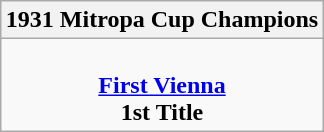<table class=wikitable style="text-align:center; margin:auto">
<tr>
<th>1931 Mitropa Cup Champions</th>
</tr>
<tr>
<td> <br> <strong><a href='#'>First Vienna</a></strong> <br> <strong>1st Title</strong></td>
</tr>
</table>
